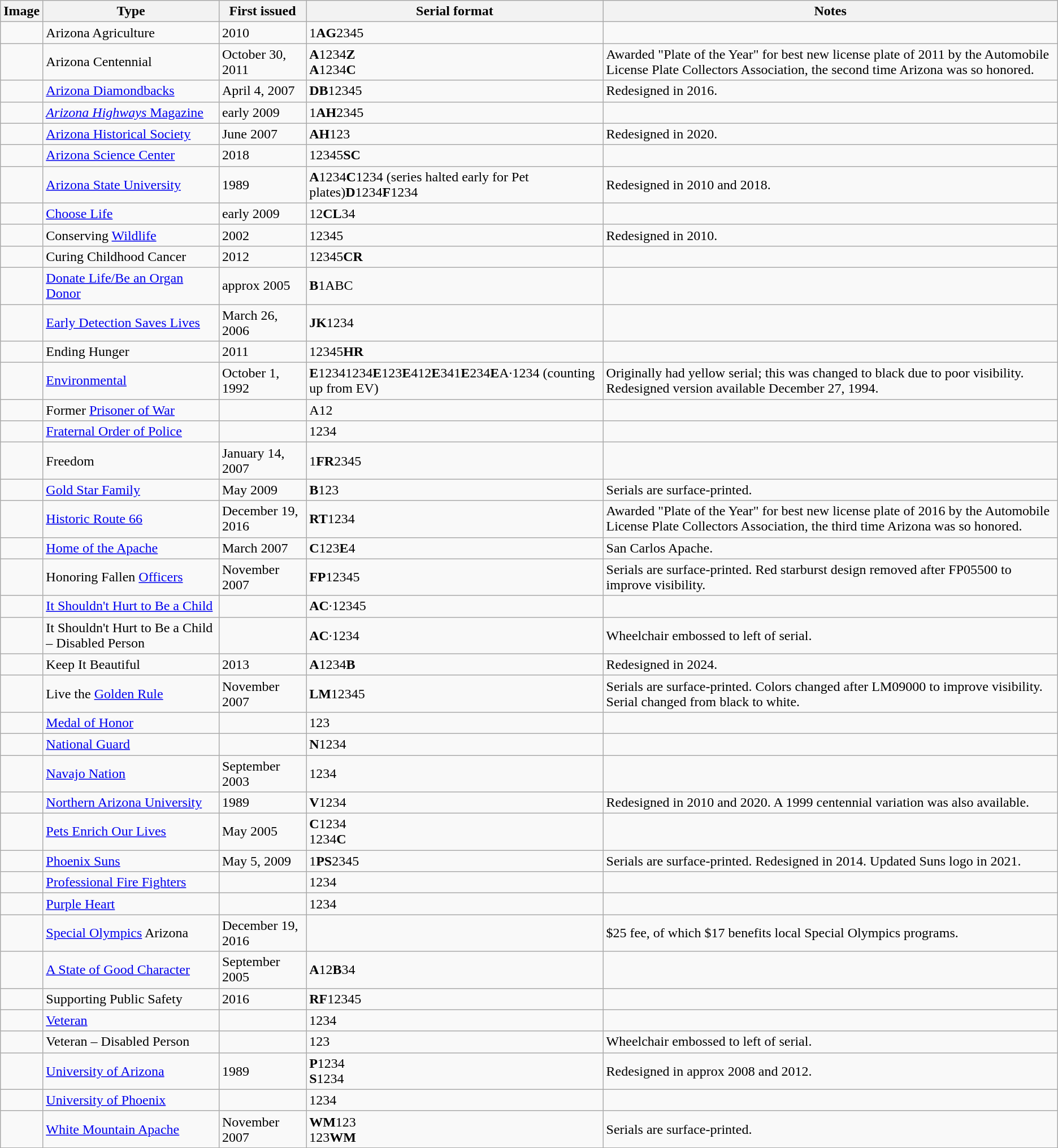<table class="wikitable">
<tr>
<th>Image</th>
<th>Type</th>
<th>First issued</th>
<th>Serial format</th>
<th>Notes</th>
</tr>
<tr>
<td></td>
<td>Arizona Agriculture</td>
<td>2010</td>
<td>1<strong>AG</strong>2345</td>
<td></td>
</tr>
<tr>
<td></td>
<td>Arizona Centennial</td>
<td>October 30, 2011</td>
<td><strong>A</strong>1234<strong>Z</strong><br><strong>A</strong>1234<strong>C</strong></td>
<td>Awarded "Plate of the Year" for best new license plate of 2011 by the Automobile License Plate Collectors Association, the second time Arizona was so honored.</td>
</tr>
<tr>
<td></td>
<td><a href='#'>Arizona Diamondbacks</a></td>
<td>April 4, 2007</td>
<td><strong>DB</strong>12345</td>
<td>Redesigned in 2016.</td>
</tr>
<tr>
<td></td>
<td><a href='#'><em>Arizona Highways</em> Magazine</a></td>
<td>early 2009</td>
<td>1<strong>AH</strong>2345</td>
<td></td>
</tr>
<tr>
<td></td>
<td><a href='#'>Arizona Historical Society</a></td>
<td>June 2007</td>
<td><strong>AH</strong>123</td>
<td>Redesigned in 2020.</td>
</tr>
<tr>
<td></td>
<td><a href='#'>Arizona Science Center</a></td>
<td>2018</td>
<td>12345<strong>SC</strong></td>
<td></td>
</tr>
<tr>
<td></td>
<td><a href='#'>Arizona State University</a></td>
<td>1989</td>
<td><strong>A</strong>1234<strong>C</strong>1234 (series halted early for Pet plates)<strong>D</strong>1234<strong>F</strong>1234</td>
<td>Redesigned in 2010 and 2018.</td>
</tr>
<tr>
<td></td>
<td><a href='#'>Choose Life</a></td>
<td>early 2009</td>
<td>12<strong>CL</strong>34</td>
<td></td>
</tr>
<tr>
<td></td>
<td>Conserving <a href='#'>Wildlife</a></td>
<td>2002</td>
<td>12345</td>
<td>Redesigned in 2010.</td>
</tr>
<tr>
<td></td>
<td>Curing Childhood Cancer</td>
<td>2012</td>
<td>12345<strong>CR</strong></td>
<td></td>
</tr>
<tr>
<td></td>
<td><a href='#'>Donate Life/Be an Organ Donor</a></td>
<td>approx 2005</td>
<td><strong>B</strong>1ABC</td>
<td></td>
</tr>
<tr>
<td></td>
<td><a href='#'>Early Detection Saves Lives</a></td>
<td>March 26, 2006</td>
<td><strong>JK</strong>1234</td>
<td></td>
</tr>
<tr>
<td></td>
<td>Ending Hunger</td>
<td>2011</td>
<td>12345<strong>HR</strong></td>
<td></td>
</tr>
<tr>
<td></td>
<td><a href='#'>Environmental</a></td>
<td>October 1, 1992</td>
<td><strong>E</strong>12341234<strong>E</strong>123<strong>E</strong>412<strong>E</strong>341<strong>E</strong>234<strong>E</strong>A·1234 (counting up from EV)</td>
<td>Originally had yellow serial; this was changed to black due to poor visibility. Redesigned version available December 27, 1994.</td>
</tr>
<tr>
<td></td>
<td>Former <a href='#'>Prisoner of War</a></td>
<td></td>
<td>A12</td>
<td></td>
</tr>
<tr>
<td></td>
<td><a href='#'>Fraternal Order of Police</a></td>
<td></td>
<td>1234</td>
<td></td>
</tr>
<tr>
<td></td>
<td>Freedom</td>
<td>January 14, 2007</td>
<td>1<strong>FR</strong>2345</td>
<td></td>
</tr>
<tr>
<td></td>
<td><a href='#'>Gold Star Family</a></td>
<td>May 2009</td>
<td><strong>B</strong>123</td>
<td>Serials are surface-printed.</td>
</tr>
<tr>
<td></td>
<td><a href='#'>Historic Route 66</a></td>
<td>December 19, 2016</td>
<td><strong>RT</strong>1234</td>
<td>Awarded "Plate of the Year" for best new license plate of 2016 by the Automobile License Plate Collectors Association, the third time Arizona was so honored.</td>
</tr>
<tr>
<td></td>
<td><a href='#'>Home of the Apache</a></td>
<td>March 2007</td>
<td><strong>C</strong>123<strong>E</strong>4</td>
<td>San Carlos Apache.</td>
</tr>
<tr>
<td></td>
<td>Honoring Fallen <a href='#'>Officers</a></td>
<td>November 2007</td>
<td><strong>FP</strong>12345</td>
<td>Serials are surface-printed. Red starburst design removed after FP05500 to improve visibility.</td>
</tr>
<tr>
<td></td>
<td><a href='#'>It Shouldn't Hurt to Be a Child</a></td>
<td></td>
<td><strong>AC</strong>·12345</td>
<td></td>
</tr>
<tr>
<td></td>
<td>It Shouldn't Hurt to Be a Child – Disabled Person</td>
<td></td>
<td><strong>AC</strong>·1234</td>
<td>Wheelchair embossed to left of serial.</td>
</tr>
<tr>
<td></td>
<td>Keep It Beautiful</td>
<td>2013</td>
<td><strong>A</strong>1234<strong>B</strong></td>
<td>Redesigned in 2024.</td>
</tr>
<tr>
<td></td>
<td>Live the <a href='#'>Golden Rule</a></td>
<td>November 2007</td>
<td><strong>LM</strong>12345</td>
<td>Serials are surface-printed. Colors changed after LM09000 to improve visibility. Serial changed from black to white.</td>
</tr>
<tr>
<td></td>
<td><a href='#'>Medal of Honor</a></td>
<td></td>
<td>123</td>
<td></td>
</tr>
<tr>
<td></td>
<td><a href='#'>National Guard</a></td>
<td></td>
<td><strong>N</strong>1234</td>
<td></td>
</tr>
<tr>
<td></td>
<td><a href='#'>Navajo Nation</a></td>
<td>September 2003</td>
<td>1234</td>
<td></td>
</tr>
<tr>
<td></td>
<td><a href='#'>Northern Arizona University</a></td>
<td>1989</td>
<td><strong>V</strong>1234</td>
<td>Redesigned in 2010 and 2020. A 1999 centennial variation was also available.</td>
</tr>
<tr>
<td></td>
<td><a href='#'>Pets Enrich Our Lives</a></td>
<td>May 2005</td>
<td><strong>C</strong>1234<br>1234<strong>C</strong></td>
<td></td>
</tr>
<tr>
<td></td>
<td><a href='#'>Phoenix Suns</a></td>
<td>May 5, 2009</td>
<td>1<strong>PS</strong>2345</td>
<td>Serials are surface-printed. Redesigned in 2014. Updated Suns logo in 2021.</td>
</tr>
<tr>
<td></td>
<td><a href='#'>Professional Fire Fighters</a></td>
<td></td>
<td>1234</td>
<td></td>
</tr>
<tr>
<td></td>
<td><a href='#'>Purple Heart</a></td>
<td></td>
<td>1234</td>
<td></td>
</tr>
<tr>
<td></td>
<td><a href='#'>Special Olympics</a> Arizona</td>
<td>December 19, 2016</td>
<td></td>
<td>$25 fee, of which $17 benefits local Special Olympics programs.</td>
</tr>
<tr>
<td></td>
<td><a href='#'>A State of Good Character</a></td>
<td>September 2005</td>
<td><strong>A</strong>12<strong>B</strong>34</td>
<td></td>
</tr>
<tr>
<td></td>
<td>Supporting Public Safety</td>
<td>2016</td>
<td><strong>RF</strong>12345</td>
<td></td>
</tr>
<tr>
<td></td>
<td><a href='#'>Veteran</a></td>
<td></td>
<td>1234</td>
<td></td>
</tr>
<tr>
<td></td>
<td>Veteran – Disabled Person</td>
<td></td>
<td>123</td>
<td>Wheelchair embossed to left of serial.</td>
</tr>
<tr>
<td></td>
<td><a href='#'>University of Arizona</a></td>
<td>1989</td>
<td><strong>P</strong>1234<br><strong>S</strong>1234</td>
<td>Redesigned in approx 2008 and 2012.</td>
</tr>
<tr>
<td></td>
<td><a href='#'>University of Phoenix</a></td>
<td></td>
<td>1234</td>
<td></td>
</tr>
<tr>
<td></td>
<td><a href='#'>White Mountain Apache</a></td>
<td>November 2007</td>
<td><strong>WM</strong>123<br>123<strong>WM</strong></td>
<td>Serials are surface-printed.</td>
</tr>
</table>
